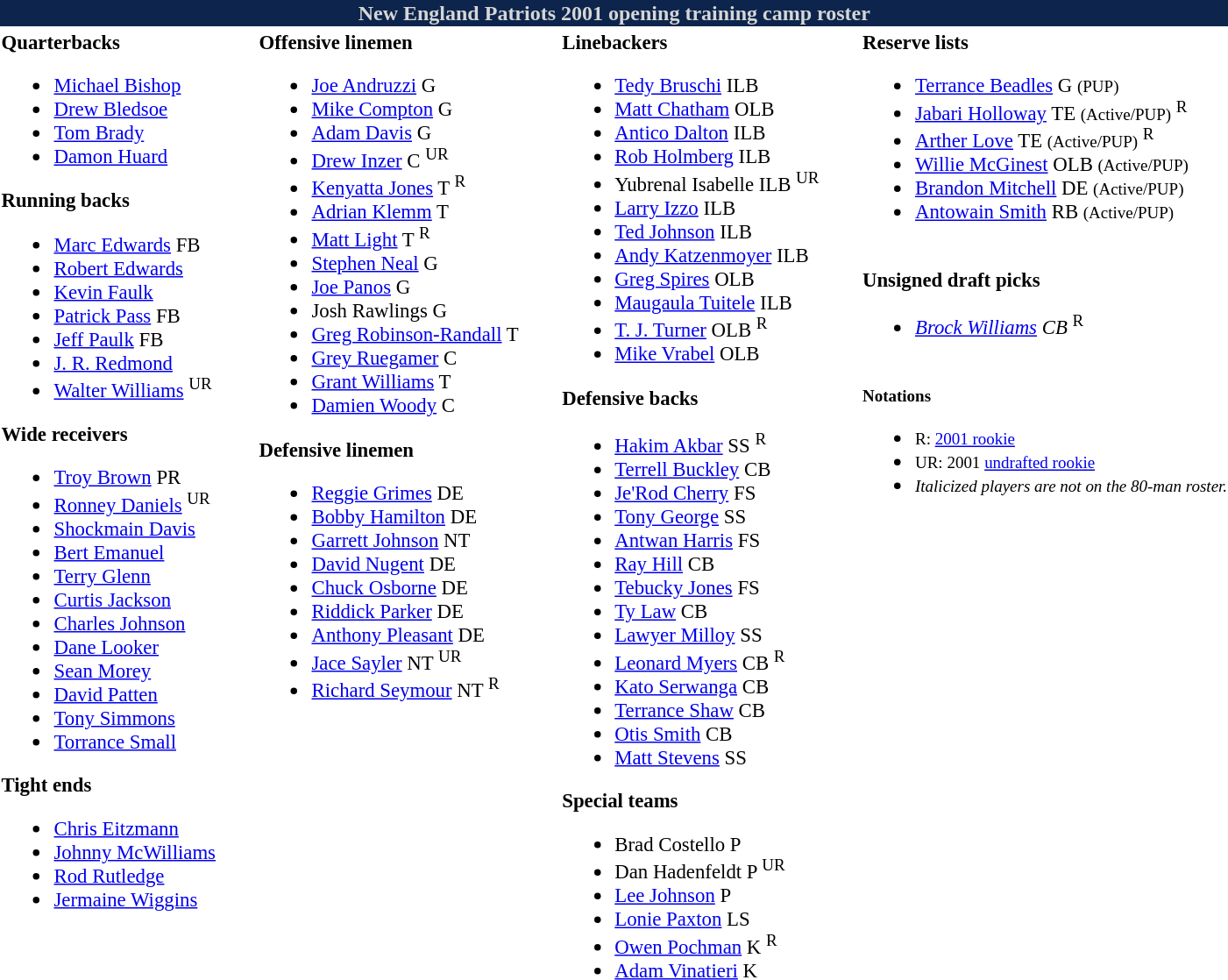<table class="toccolours" style="text-align: left;">
<tr>
<th colspan="9" style="background-color: #0d254c; color: #d6d6d6; text-align: center;">New England Patriots 2001 opening training camp roster</th>
</tr>
<tr>
<td style="font-size: 95%;" valign="top"><strong>Quarterbacks</strong><br><ul><li> <a href='#'>Michael Bishop</a></li><li> <a href='#'>Drew Bledsoe</a></li><li> <a href='#'>Tom Brady</a></li><li> <a href='#'>Damon Huard</a></li></ul><strong>Running backs</strong><ul><li> <a href='#'>Marc Edwards</a> FB</li><li> <a href='#'>Robert Edwards</a></li><li> <a href='#'>Kevin Faulk</a></li><li> <a href='#'>Patrick Pass</a> FB</li><li> <a href='#'>Jeff Paulk</a> FB</li><li> <a href='#'>J. R. Redmond</a></li><li> <a href='#'>Walter Williams</a> <sup>UR</sup></li></ul><strong>Wide receivers</strong><ul><li> <a href='#'>Troy Brown</a> PR</li><li> <a href='#'>Ronney Daniels</a> <sup>UR</sup></li><li> <a href='#'>Shockmain Davis</a></li><li> <a href='#'>Bert Emanuel</a></li><li> <a href='#'>Terry Glenn</a></li><li> <a href='#'>Curtis Jackson</a></li><li> <a href='#'>Charles Johnson</a></li><li> <a href='#'>Dane Looker</a></li><li> <a href='#'>Sean Morey</a></li><li> <a href='#'>David Patten</a></li><li> <a href='#'>Tony Simmons</a></li><li> <a href='#'>Torrance Small</a></li></ul><strong>Tight ends</strong><ul><li> <a href='#'>Chris Eitzmann</a></li><li> <a href='#'>Johnny McWilliams</a></li><li> <a href='#'>Rod Rutledge</a></li><li> <a href='#'>Jermaine Wiggins</a></li></ul></td>
<td style="width: 25px;"></td>
<td style="font-size: 95%;" valign="top"><strong>Offensive linemen</strong><br><ul><li> <a href='#'>Joe Andruzzi</a> G</li><li> <a href='#'>Mike Compton</a> G</li><li> <a href='#'>Adam Davis</a> G</li><li> <a href='#'>Drew Inzer</a> C <sup>UR</sup></li><li> <a href='#'>Kenyatta Jones</a> T <sup>R</sup></li><li> <a href='#'>Adrian Klemm</a> T</li><li> <a href='#'>Matt Light</a> T <sup>R</sup></li><li> <a href='#'>Stephen Neal</a> G</li><li> <a href='#'>Joe Panos</a> G</li><li> Josh Rawlings G</li><li> <a href='#'>Greg Robinson-Randall</a> T</li><li> <a href='#'>Grey Ruegamer</a> C</li><li> <a href='#'>Grant Williams</a> T</li><li> <a href='#'>Damien Woody</a> C</li></ul><strong>Defensive linemen</strong><ul><li> <a href='#'>Reggie Grimes</a> DE</li><li> <a href='#'>Bobby Hamilton</a> DE</li><li> <a href='#'>Garrett Johnson</a> NT</li><li> <a href='#'>David Nugent</a> DE</li><li> <a href='#'>Chuck Osborne</a> DE</li><li> <a href='#'>Riddick Parker</a> DE</li><li> <a href='#'>Anthony Pleasant</a> DE</li><li> <a href='#'>Jace Sayler</a> NT <sup>UR</sup></li><li> <a href='#'>Richard Seymour</a> NT <sup>R</sup></li></ul></td>
<td style="width: 25px;"></td>
<td style="font-size: 95%;" valign="top"><strong>Linebackers</strong><br><ul><li> <a href='#'>Tedy Bruschi</a> ILB</li><li> <a href='#'>Matt Chatham</a> OLB</li><li> <a href='#'>Antico Dalton</a> ILB</li><li> <a href='#'>Rob Holmberg</a> ILB</li><li> Yubrenal Isabelle ILB <sup>UR</sup></li><li> <a href='#'>Larry Izzo</a> ILB</li><li> <a href='#'>Ted Johnson</a> ILB</li><li> <a href='#'>Andy Katzenmoyer</a> ILB</li><li> <a href='#'>Greg Spires</a> OLB</li><li> <a href='#'>Maugaula Tuitele</a> ILB</li><li> <a href='#'>T. J. Turner</a> OLB <sup>R</sup></li><li> <a href='#'>Mike Vrabel</a> OLB</li></ul><strong>Defensive backs</strong><ul><li> <a href='#'>Hakim Akbar</a> SS <sup>R</sup></li><li> <a href='#'>Terrell Buckley</a> CB</li><li> <a href='#'>Je'Rod Cherry</a> FS</li><li> <a href='#'>Tony George</a> SS</li><li> <a href='#'>Antwan Harris</a> FS</li><li> <a href='#'>Ray Hill</a> CB</li><li> <a href='#'>Tebucky Jones</a> FS</li><li> <a href='#'>Ty Law</a> CB</li><li> <a href='#'>Lawyer Milloy</a> SS</li><li> <a href='#'>Leonard Myers</a> CB <sup>R</sup></li><li> <a href='#'>Kato Serwanga</a> CB</li><li> <a href='#'>Terrance Shaw</a> CB</li><li> <a href='#'>Otis Smith</a> CB</li><li> <a href='#'>Matt Stevens</a> SS</li></ul><strong>Special teams</strong><ul><li> Brad Costello P</li><li> Dan Hadenfeldt P <sup>UR</sup></li><li> <a href='#'>Lee Johnson</a> P</li><li> <a href='#'>Lonie Paxton</a> LS</li><li> <a href='#'>Owen Pochman</a> K <sup>R</sup></li><li> <a href='#'>Adam Vinatieri</a> K</li></ul></td>
<td style="width: 25px;"></td>
<td style="font-size: 95%;" valign="top"><strong>Reserve lists</strong><br><ul><li> <a href='#'>Terrance Beadles</a> G <small>(PUP)</small> </li><li> <a href='#'>Jabari Holloway</a> TE <small>(Active/PUP)</small> <sup>R</sup> </li><li> <a href='#'>Arther Love</a> TE <small>(Active/PUP)</small> <sup>R</sup> </li><li> <a href='#'>Willie McGinest</a> OLB <small>(Active/PUP)</small> </li><li> <a href='#'>Brandon Mitchell</a> DE <small>(Active/PUP)</small> </li><li> <a href='#'>Antowain Smith</a> RB <small>(Active/PUP)</small> </li></ul><br>
<strong>Unsigned draft picks</strong><ul><li> <em><a href='#'>Brock Williams</a> CB</em> <sup>R</sup></li></ul><br>
<small><strong>Notations</strong></small><ul><li><small>R: <a href='#'>2001 rookie</a></small></li><li><small>UR: 2001 <a href='#'>undrafted rookie</a></small></li><li><small><em>Italicized players are not on the 80-man roster.</em></small></li></ul></td>
</tr>
</table>
